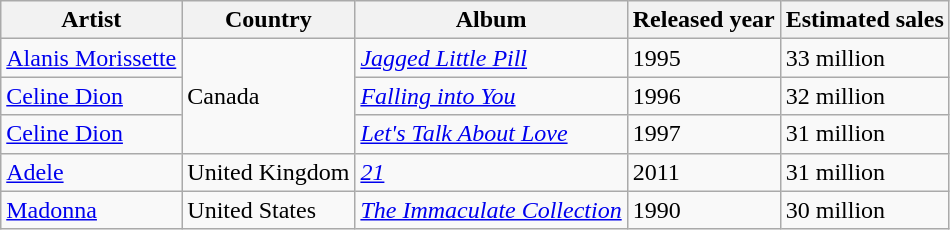<table class="wikitable">
<tr>
<th>Artist</th>
<th>Country</th>
<th>Album</th>
<th>Released year</th>
<th>Estimated sales</th>
</tr>
<tr>
<td><a href='#'>Alanis Morissette</a></td>
<td rowspan="3">Canada</td>
<td><em><a href='#'>Jagged Little Pill</a></em></td>
<td>1995</td>
<td>33 million</td>
</tr>
<tr>
<td><a href='#'>Celine Dion</a></td>
<td><em><a href='#'>Falling into You</a></em></td>
<td>1996</td>
<td>32 million</td>
</tr>
<tr>
<td><a href='#'>Celine Dion</a></td>
<td><em><a href='#'>Let's Talk About Love</a></em></td>
<td>1997</td>
<td>31 million</td>
</tr>
<tr>
<td><a href='#'>Adele</a></td>
<td>United Kingdom</td>
<td><em><a href='#'>21</a></em></td>
<td>2011</td>
<td>31 million</td>
</tr>
<tr>
<td><a href='#'>Madonna</a></td>
<td>United States</td>
<td><em><a href='#'>The Immaculate Collection</a></em></td>
<td>1990</td>
<td>30 million</td>
</tr>
</table>
